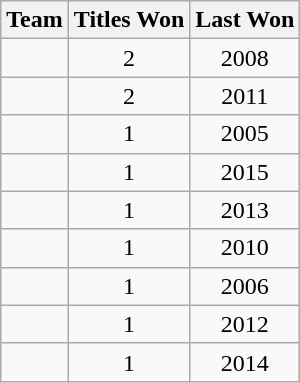<table class="wikitable" style="text-align:center;">
<tr>
<th>Team</th>
<th>Titles Won</th>
<th>Last Won</th>
</tr>
<tr>
<td></td>
<td>2</td>
<td>2008</td>
</tr>
<tr>
<td></td>
<td>2</td>
<td>2011</td>
</tr>
<tr>
<td></td>
<td>1</td>
<td>2005</td>
</tr>
<tr>
<td></td>
<td>1</td>
<td>2015</td>
</tr>
<tr>
<td></td>
<td>1</td>
<td>2013</td>
</tr>
<tr>
<td></td>
<td>1</td>
<td>2010</td>
</tr>
<tr>
<td></td>
<td>1</td>
<td>2006</td>
</tr>
<tr>
<td></td>
<td>1</td>
<td>2012</td>
</tr>
<tr>
<td></td>
<td>1</td>
<td>2014</td>
</tr>
</table>
